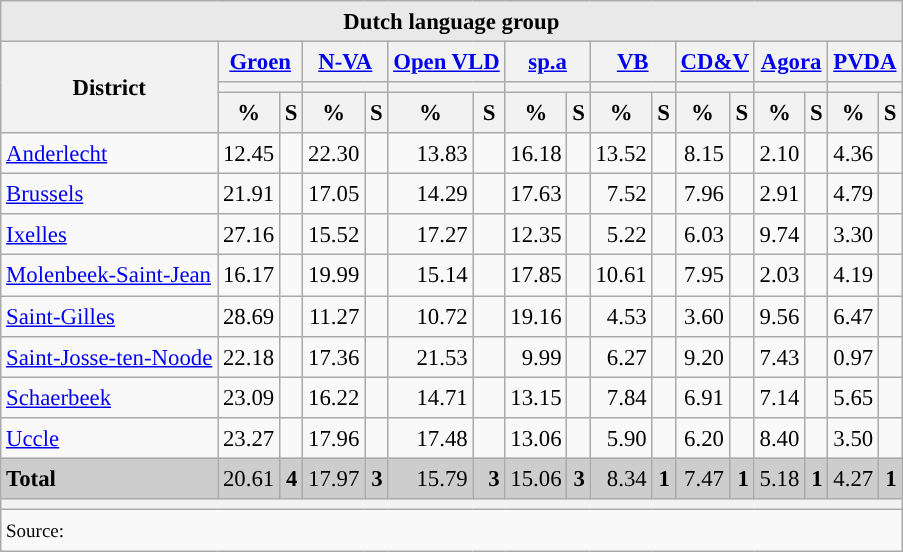<table class="wikitable sortable" style="text-align:right; font-size:95%; line-height:20px;">
<tr style="text-align:center;">
<td style="background-color:#E9E9E9"; colspan="17" align="centre"><strong>Dutch language group</strong></td>
</tr>
<tr>
<th rowspan="3">District</th>
<th colspan="2"><a href='#'>Groen</a></th>
<th colspan="2"><a href='#'>N-VA</a></th>
<th colspan="2"><a href='#'>Open VLD</a></th>
<th colspan="2"><a href='#'>sp.a</a></th>
<th colspan="2"><a href='#'>VB</a></th>
<th colspan="2"><a href='#'>CD&V</a></th>
<th colspan="2"><a href='#'>Agora</a></th>
<th colspan="2"><a href='#'>PVDA</a></th>
</tr>
<tr>
<th colspan="2" style="background:"></th>
<th colspan="2" style="background:"></th>
<th colspan="2" style="background:"></th>
<th colspan="2" style="background: "></th>
<th colspan="2" style="background:"></th>
<th colspan="2" style="background:"></th>
<th colspan="2" style="background: "></th>
<th colspan="2" style="background: "></th>
</tr>
<tr>
<th>%</th>
<th>S</th>
<th>%</th>
<th>S</th>
<th>%</th>
<th>S</th>
<th>%</th>
<th>S</th>
<th>%</th>
<th>S</th>
<th>%</th>
<th>S</th>
<th>%</th>
<th>S</th>
<th>%</th>
<th>S</th>
</tr>
<tr>
<td align="left"><a href='#'>Anderlecht</a></td>
<td>12.45</td>
<td></td>
<td style="background:">22.30</td>
<td></td>
<td>13.83</td>
<td></td>
<td>16.18</td>
<td></td>
<td>13.52</td>
<td></td>
<td>8.15</td>
<td></td>
<td>2.10</td>
<td></td>
<td>4.36</td>
<td></td>
</tr>
<tr>
<td align="left"><a href='#'>Brussels</a></td>
<td style="background:">21.91</td>
<td></td>
<td>17.05</td>
<td></td>
<td>14.29</td>
<td></td>
<td>17.63</td>
<td></td>
<td>7.52</td>
<td></td>
<td>7.96</td>
<td></td>
<td>2.91</td>
<td></td>
<td>4.79</td>
<td></td>
</tr>
<tr>
<td align="left"><a href='#'>Ixelles</a></td>
<td style="background:">27.16</td>
<td></td>
<td>15.52</td>
<td></td>
<td>17.27</td>
<td></td>
<td>12.35</td>
<td></td>
<td>5.22</td>
<td></td>
<td>6.03</td>
<td></td>
<td>9.74</td>
<td></td>
<td>3.30</td>
<td></td>
</tr>
<tr>
<td align="left"><a href='#'>Molenbeek-Saint-Jean</a></td>
<td>16.17</td>
<td></td>
<td style="background:">19.99</td>
<td></td>
<td>15.14</td>
<td></td>
<td>17.85</td>
<td></td>
<td>10.61</td>
<td></td>
<td>7.95</td>
<td></td>
<td>2.03</td>
<td></td>
<td>4.19</td>
<td></td>
</tr>
<tr>
<td align="left"><a href='#'>Saint-Gilles</a></td>
<td style="background:">28.69</td>
<td></td>
<td>11.27</td>
<td></td>
<td>10.72</td>
<td></td>
<td>19.16</td>
<td></td>
<td>4.53</td>
<td></td>
<td>3.60</td>
<td></td>
<td>9.56</td>
<td></td>
<td>6.47</td>
<td></td>
</tr>
<tr>
<td align="left"><a href='#'>Saint-Josse-ten-Noode</a></td>
<td style="background:">22.18</td>
<td></td>
<td>17.36</td>
<td></td>
<td>21.53</td>
<td></td>
<td>9.99</td>
<td></td>
<td>6.27</td>
<td></td>
<td>9.20</td>
<td></td>
<td>7.43</td>
<td></td>
<td>0.97</td>
<td></td>
</tr>
<tr>
<td align="left"><a href='#'>Schaerbeek</a></td>
<td style="background:">23.09</td>
<td></td>
<td>16.22</td>
<td></td>
<td>14.71</td>
<td></td>
<td>13.15</td>
<td></td>
<td>7.84</td>
<td></td>
<td>6.91</td>
<td></td>
<td>7.14</td>
<td></td>
<td>5.65</td>
<td></td>
</tr>
<tr>
<td align="left"><a href='#'>Uccle</a></td>
<td style="background:">23.27</td>
<td></td>
<td>17.96</td>
<td></td>
<td>17.48</td>
<td></td>
<td>13.06</td>
<td></td>
<td>5.90</td>
<td></td>
<td>6.20</td>
<td></td>
<td>8.40</td>
<td></td>
<td>3.50</td>
<td></td>
</tr>
<tr style="background:#CDCDCD;">
<td align="left"><strong>Total</strong></td>
<td style="background:">20.61</td>
<td><strong>4</strong></td>
<td>17.97</td>
<td><strong>3</strong></td>
<td>15.79</td>
<td><strong>3</strong></td>
<td>15.06</td>
<td><strong>3</strong></td>
<td>8.34</td>
<td><strong>1</strong></td>
<td>7.47</td>
<td><strong>1</strong></td>
<td>5.18</td>
<td><strong>1</strong></td>
<td>4.27</td>
<td><strong>1</strong></td>
</tr>
<tr>
<th colspan="17"></th>
</tr>
<tr>
<th colspan="17" style="text-align:left; font-weight:normal; background:#F9F9F9"><small>Source: </small></th>
</tr>
</table>
